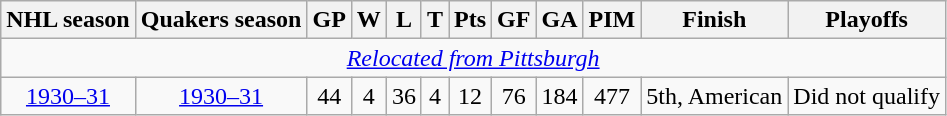<table class=wikitable style="text-align:center">
<tr>
<th>NHL season</th>
<th>Quakers season</th>
<th>GP</th>
<th>W</th>
<th>L</th>
<th>T</th>
<th>Pts</th>
<th>GF</th>
<th>GA</th>
<th>PIM</th>
<th>Finish</th>
<th>Playoffs</th>
</tr>
<tr>
<td colspan="12" align="center"><em><a href='#'>Relocated from Pittsburgh</a></em></td>
</tr>
<tr>
<td><a href='#'>1930–31</a></td>
<td><a href='#'>1930–31</a></td>
<td>44</td>
<td>4</td>
<td>36</td>
<td>4</td>
<td>12</td>
<td>76</td>
<td>184</td>
<td>477</td>
<td>5th, American</td>
<td>Did not qualify</td>
</tr>
</table>
